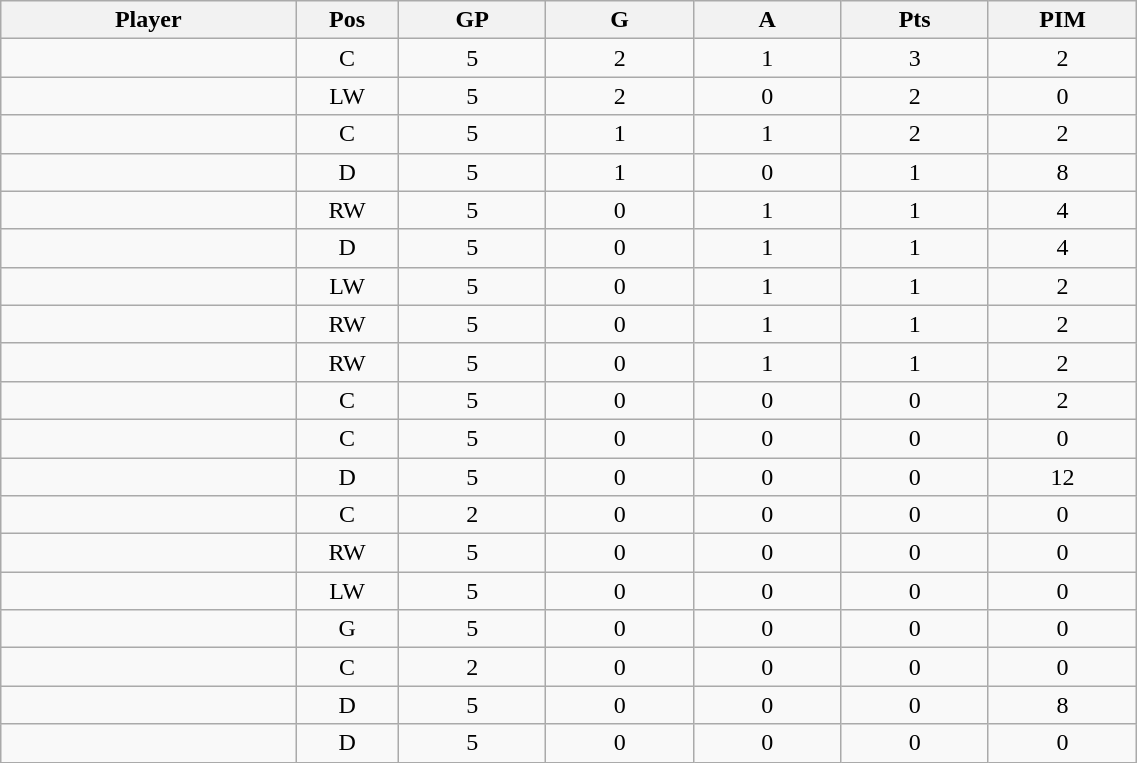<table class="wikitable sortable" width="60%">
<tr ALIGN="center">
<th bgcolor="#DDDDFF" width="10%">Player</th>
<th bgcolor="#DDDDFF" width="3%" title="Position">Pos</th>
<th bgcolor="#DDDDFF" width="5%" title="Games played">GP</th>
<th bgcolor="#DDDDFF" width="5%" title="Goals">G</th>
<th bgcolor="#DDDDFF" width="5%" title="Assists">A</th>
<th bgcolor="#DDDDFF" width="5%" title="Points">Pts</th>
<th bgcolor="#DDDDFF" width="5%" title="Penalties in Minutes">PIM</th>
</tr>
<tr align="center">
<td align="right"></td>
<td>C</td>
<td>5</td>
<td>2</td>
<td>1</td>
<td>3</td>
<td>2</td>
</tr>
<tr align="center">
<td align="right"></td>
<td>LW</td>
<td>5</td>
<td>2</td>
<td>0</td>
<td>2</td>
<td>0</td>
</tr>
<tr align="center">
<td align="right"></td>
<td>C</td>
<td>5</td>
<td>1</td>
<td>1</td>
<td>2</td>
<td>2</td>
</tr>
<tr align="center">
<td align="right"></td>
<td>D</td>
<td>5</td>
<td>1</td>
<td>0</td>
<td>1</td>
<td>8</td>
</tr>
<tr align="center">
<td align="right"></td>
<td>RW</td>
<td>5</td>
<td>0</td>
<td>1</td>
<td>1</td>
<td>4</td>
</tr>
<tr align="center">
<td align="right"></td>
<td>D</td>
<td>5</td>
<td>0</td>
<td>1</td>
<td>1</td>
<td>4</td>
</tr>
<tr align="center">
<td align="right"></td>
<td>LW</td>
<td>5</td>
<td>0</td>
<td>1</td>
<td>1</td>
<td>2</td>
</tr>
<tr align="center">
<td align="right"></td>
<td>RW</td>
<td>5</td>
<td>0</td>
<td>1</td>
<td>1</td>
<td>2</td>
</tr>
<tr align="center">
<td align="right"></td>
<td>RW</td>
<td>5</td>
<td>0</td>
<td>1</td>
<td>1</td>
<td>2</td>
</tr>
<tr align="center">
<td align="right"></td>
<td>C</td>
<td>5</td>
<td>0</td>
<td>0</td>
<td>0</td>
<td>2</td>
</tr>
<tr align="center">
<td align="right"></td>
<td>C</td>
<td>5</td>
<td>0</td>
<td>0</td>
<td>0</td>
<td>0</td>
</tr>
<tr align="center">
<td align="right"></td>
<td>D</td>
<td>5</td>
<td>0</td>
<td>0</td>
<td>0</td>
<td>12</td>
</tr>
<tr align="center">
<td align="right"></td>
<td>C</td>
<td>2</td>
<td>0</td>
<td>0</td>
<td>0</td>
<td>0</td>
</tr>
<tr align="center">
<td align="right"></td>
<td>RW</td>
<td>5</td>
<td>0</td>
<td>0</td>
<td>0</td>
<td>0</td>
</tr>
<tr align="center">
<td align="right"></td>
<td>LW</td>
<td>5</td>
<td>0</td>
<td>0</td>
<td>0</td>
<td>0</td>
</tr>
<tr align="center">
<td align="right"></td>
<td>G</td>
<td>5</td>
<td>0</td>
<td>0</td>
<td>0</td>
<td>0</td>
</tr>
<tr align="center">
<td align="right"></td>
<td>C</td>
<td>2</td>
<td>0</td>
<td>0</td>
<td>0</td>
<td>0</td>
</tr>
<tr align="center">
<td align="right"></td>
<td>D</td>
<td>5</td>
<td>0</td>
<td>0</td>
<td>0</td>
<td>8</td>
</tr>
<tr align="center">
<td align="right"></td>
<td>D</td>
<td>5</td>
<td>0</td>
<td>0</td>
<td>0</td>
<td>0</td>
</tr>
</table>
